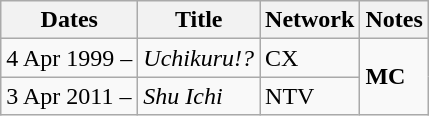<table class="wikitable">
<tr>
<th>Dates</th>
<th>Title</th>
<th>Network</th>
<th>Notes</th>
</tr>
<tr>
<td>4 Apr 1999 –</td>
<td><em>Uchikuru!?</em></td>
<td>CX</td>
<td rowspan="2"><strong>MC</strong></td>
</tr>
<tr>
<td>3 Apr 2011 –</td>
<td><em>Shu Ichi</em></td>
<td>NTV</td>
</tr>
</table>
